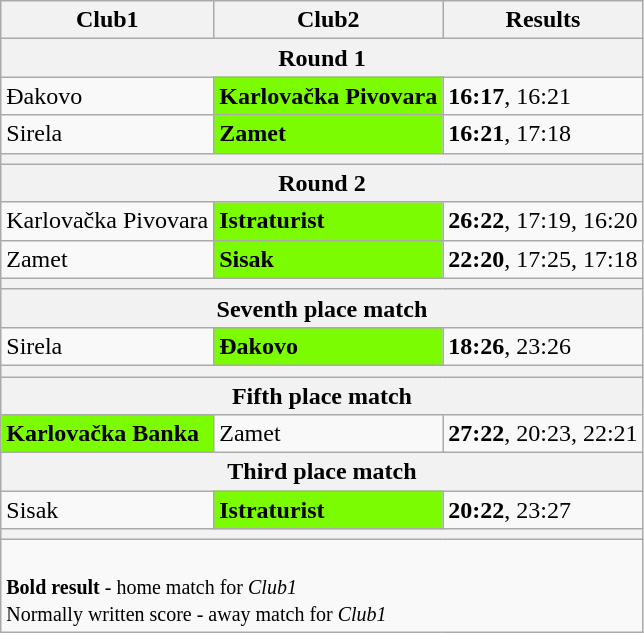<table class="wikitable">
<tr>
<th>Club1</th>
<th>Club2</th>
<th>Results</th>
</tr>
<tr>
<th colspan="3">Round 1</th>
</tr>
<tr>
<td>Đakovo</td>
<td bgcolor="lawngreen"><strong>Karlovačka Pivovara</strong></td>
<td><strong>16:17</strong>, 16:21</td>
</tr>
<tr>
<td>Sirela</td>
<td bgcolor="lawngreen"><strong>Zamet</strong></td>
<td><strong>16:21</strong>, 17:18</td>
</tr>
<tr>
<th colspan="3"></th>
</tr>
<tr>
<th colspan="3">Round 2</th>
</tr>
<tr>
<td>Karlovačka Pivovara</td>
<td bgcolor="lawngreen"><strong>Istraturist</strong></td>
<td><strong>26:22</strong>, 17:19, 16:20</td>
</tr>
<tr>
<td>Zamet</td>
<td bgcolor="lawngreen"><strong>Sisak</strong></td>
<td><strong>22:20</strong>, 17:25, 17:18</td>
</tr>
<tr>
<th colspan="3"></th>
</tr>
<tr>
<th colspan="3">Seventh place match</th>
</tr>
<tr>
<td>Sirela</td>
<td bgcolor="lawngreen"><strong>Đakovo</strong></td>
<td><strong>18:26</strong>, 23:26</td>
</tr>
<tr>
<th colspan="3"></th>
</tr>
<tr>
<th colspan="3">Fifth place match</th>
</tr>
<tr>
<td bgcolor="lawngreen"><strong>Karlovačka Banka</strong></td>
<td>Zamet</td>
<td><strong>27:22</strong>, 20:23, 22:21</td>
</tr>
<tr>
<th colspan="3">Third place match</th>
</tr>
<tr>
<td>Sisak</td>
<td bgcolor="lawngreen"><strong>Istraturist</strong></td>
<td><strong>20:22</strong>, 23:27</td>
</tr>
<tr>
<th colspan="3"></th>
</tr>
<tr>
<td colspan="3"><br><small><strong>Bold result</strong> - home match for <em>Club1</em></small><br>
<small>Normally written score - away match for <em>Club1</em> </small></td>
</tr>
</table>
